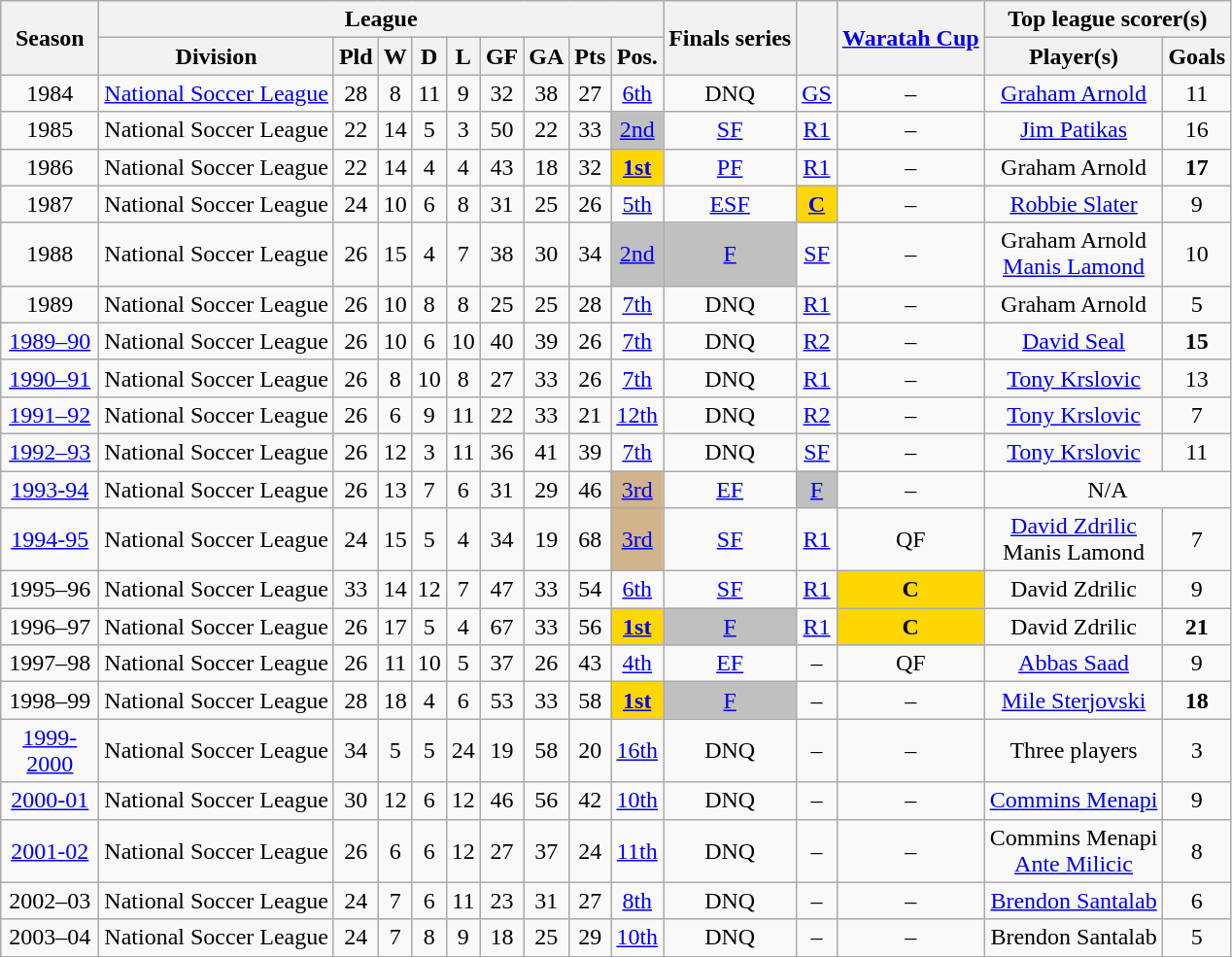<table class="wikitable" style="text-align:center">
<tr>
<th rowspan="2" width=60px>Season</th>
<th colspan="9">League</th>
<th rowspan="2">Finals series</th>
<th rowspan="2"></th>
<th rowspan="2"><a href='#'>Waratah Cup</a></th>
<th colspan="2">Top league scorer(s)</th>
</tr>
<tr>
<th>Division</th>
<th>Pld</th>
<th>W</th>
<th>D</th>
<th>L</th>
<th>GF</th>
<th>GA</th>
<th>Pts</th>
<th>Pos.</th>
<th>Player(s)</th>
<th>Goals</th>
</tr>
<tr>
<td>1984</td>
<td><a href='#'>National Soccer League</a></td>
<td>28</td>
<td>8</td>
<td>11</td>
<td>9</td>
<td>32</td>
<td>38</td>
<td>27</td>
<td><a href='#'>6th</a></td>
<td>DNQ</td>
<td><a href='#'>GS</a></td>
<td>–</td>
<td><a href='#'>Graham Arnold</a></td>
<td>11</td>
</tr>
<tr>
<td>1985</td>
<td>National Soccer League</td>
<td>22</td>
<td>14</td>
<td>5</td>
<td>3</td>
<td>50</td>
<td>22</td>
<td>33</td>
<td bgcolor="silver"><a href='#'>2nd</a></td>
<td><a href='#'>SF</a></td>
<td><a href='#'>R1</a></td>
<td>–</td>
<td><a href='#'>Jim Patikas</a></td>
<td>16</td>
</tr>
<tr>
<td>1986</td>
<td>National Soccer League</td>
<td>22</td>
<td>14</td>
<td>4</td>
<td>4</td>
<td>43</td>
<td>18</td>
<td>32</td>
<td bgcolor="gold"><a href='#'><strong>1st</strong></a></td>
<td><a href='#'>PF</a></td>
<td><a href='#'>R1</a></td>
<td>–</td>
<td>Graham Arnold</td>
<td><strong>17</strong></td>
</tr>
<tr>
<td>1987</td>
<td>National Soccer League</td>
<td>24</td>
<td>10</td>
<td>6</td>
<td>8</td>
<td>31</td>
<td>25</td>
<td>26</td>
<td><a href='#'>5th</a></td>
<td><a href='#'>ESF</a></td>
<td bgcolor="gold"><a href='#'><strong>C</strong></a></td>
<td>–</td>
<td><a href='#'>Robbie Slater</a></td>
<td>9</td>
</tr>
<tr>
<td>1988</td>
<td>National Soccer League</td>
<td>26</td>
<td>15</td>
<td>4</td>
<td>7</td>
<td>38</td>
<td>30</td>
<td>34</td>
<td bgcolor="silver"><a href='#'>2nd</a></td>
<td bgcolor="silver"><a href='#'>F</a></td>
<td><a href='#'>SF</a></td>
<td>–</td>
<td>Graham Arnold<br><a href='#'>Manis Lamond</a></td>
<td>10</td>
</tr>
<tr>
<td>1989</td>
<td>National Soccer League</td>
<td>26</td>
<td>10</td>
<td>8</td>
<td>8</td>
<td>25</td>
<td>25</td>
<td>28</td>
<td><a href='#'>7th</a></td>
<td>DNQ</td>
<td><a href='#'>R1</a></td>
<td>–</td>
<td>Graham Arnold</td>
<td>5</td>
</tr>
<tr>
<td><a href='#'>1989–90</a></td>
<td>National Soccer League</td>
<td>26</td>
<td>10</td>
<td>6</td>
<td>10</td>
<td>40</td>
<td>39</td>
<td>26</td>
<td><a href='#'>7th</a></td>
<td>DNQ</td>
<td><a href='#'>R2</a></td>
<td>–</td>
<td><a href='#'>David Seal</a></td>
<td><strong>15</strong></td>
</tr>
<tr>
<td><a href='#'>1990–91</a></td>
<td>National Soccer League</td>
<td>26</td>
<td>8</td>
<td>10</td>
<td>8</td>
<td>27</td>
<td>33</td>
<td>26</td>
<td><a href='#'>7th</a></td>
<td>DNQ</td>
<td><a href='#'>R1</a></td>
<td>–</td>
<td><a href='#'>Tony Krslovic</a></td>
<td>13</td>
</tr>
<tr>
<td><a href='#'>1991–92</a></td>
<td>National Soccer League</td>
<td>26</td>
<td>6</td>
<td>9</td>
<td>11</td>
<td>22</td>
<td>33</td>
<td>21</td>
<td><a href='#'>12th</a></td>
<td>DNQ</td>
<td><a href='#'>R2</a></td>
<td>–</td>
<td><a href='#'>Tony Krslovic</a></td>
<td>7</td>
</tr>
<tr>
<td><a href='#'>1992–93</a></td>
<td>National Soccer League</td>
<td>26</td>
<td>12</td>
<td>3</td>
<td>11</td>
<td>36</td>
<td>41</td>
<td>39</td>
<td><a href='#'>7th</a></td>
<td>DNQ</td>
<td><a href='#'>SF</a></td>
<td>–</td>
<td><a href='#'>Tony Krslovic</a></td>
<td>11</td>
</tr>
<tr>
<td><a href='#'>1993-94</a></td>
<td>National Soccer League</td>
<td>26</td>
<td>13</td>
<td>7</td>
<td>6</td>
<td>31</td>
<td>29</td>
<td>46</td>
<td bgcolor=#D2B48C><a href='#'>3rd</a></td>
<td><a href='#'>EF</a></td>
<td bgcolor="silver"><a href='#'>F</a></td>
<td>–</td>
<td colspan="2">N/A</td>
</tr>
<tr>
<td><a href='#'>1994-95</a></td>
<td>National Soccer League</td>
<td>24</td>
<td>15</td>
<td>5</td>
<td>4</td>
<td>34</td>
<td>19</td>
<td>68</td>
<td bgcolor=#D2B48C><a href='#'>3rd</a></td>
<td><a href='#'>SF</a></td>
<td><a href='#'>R1</a></td>
<td>QF</td>
<td><a href='#'>David Zdrilic</a><br>Manis Lamond</td>
<td>7</td>
</tr>
<tr>
<td>1995–96</td>
<td>National Soccer League</td>
<td>33</td>
<td>14</td>
<td>12</td>
<td>7</td>
<td>47</td>
<td>33</td>
<td>54</td>
<td><a href='#'>6th</a></td>
<td><a href='#'>SF</a></td>
<td><a href='#'>R1</a></td>
<td bgcolor="gold"><strong>C</strong></td>
<td>David Zdrilic</td>
<td>9</td>
</tr>
<tr>
<td>1996–97</td>
<td>National Soccer League</td>
<td>26</td>
<td>17</td>
<td>5</td>
<td>4</td>
<td>67</td>
<td>33</td>
<td>56</td>
<td bgcolor="gold"><a href='#'><strong>1st</strong></a></td>
<td bgcolor="silver"><a href='#'>F</a></td>
<td><a href='#'>R1</a></td>
<td bgcolor="gold"><strong>C</strong></td>
<td>David Zdrilic</td>
<td><strong>21</strong></td>
</tr>
<tr>
<td>1997–98</td>
<td>National Soccer League</td>
<td>26</td>
<td>11</td>
<td>10</td>
<td>5</td>
<td>37</td>
<td>26</td>
<td>43</td>
<td><a href='#'>4th</a></td>
<td><a href='#'>EF</a></td>
<td>–</td>
<td>QF</td>
<td><a href='#'>Abbas Saad</a></td>
<td>9</td>
</tr>
<tr>
<td>1998–99</td>
<td>National Soccer League</td>
<td>28</td>
<td>18</td>
<td>4</td>
<td>6</td>
<td>53</td>
<td>33</td>
<td>58</td>
<td bgcolor="gold"><a href='#'><strong>1st</strong></a></td>
<td bgcolor="silver"><a href='#'>F</a></td>
<td>–</td>
<td>–</td>
<td><a href='#'>Mile Sterjovski</a></td>
<td><strong>18</strong></td>
</tr>
<tr>
<td><a href='#'>1999-2000</a></td>
<td>National Soccer League</td>
<td>34</td>
<td>5</td>
<td>5</td>
<td>24</td>
<td>19</td>
<td>58</td>
<td>20</td>
<td><a href='#'>16th</a></td>
<td>DNQ</td>
<td>–</td>
<td>–</td>
<td>Three players</td>
<td>3</td>
</tr>
<tr>
<td><a href='#'>2000-01</a></td>
<td>National Soccer League</td>
<td>30</td>
<td>12</td>
<td>6</td>
<td>12</td>
<td>46</td>
<td>56</td>
<td>42</td>
<td><a href='#'>10th</a></td>
<td>DNQ</td>
<td>–</td>
<td>–</td>
<td><a href='#'>Commins Menapi</a></td>
<td>9</td>
</tr>
<tr>
<td><a href='#'>2001-02</a></td>
<td>National Soccer League</td>
<td>26</td>
<td>6</td>
<td>6</td>
<td>12</td>
<td>27</td>
<td>37</td>
<td>24</td>
<td><a href='#'>11th</a></td>
<td>DNQ</td>
<td>–</td>
<td>–</td>
<td>Commins Menapi<br><a href='#'>Ante Milicic</a></td>
<td>8</td>
</tr>
<tr>
<td>2002–03</td>
<td>National Soccer League</td>
<td>24</td>
<td>7</td>
<td>6</td>
<td>11</td>
<td>23</td>
<td>31</td>
<td>27</td>
<td><a href='#'>8th</a></td>
<td>DNQ</td>
<td>–</td>
<td>–</td>
<td><a href='#'>Brendon Santalab</a></td>
<td>6</td>
</tr>
<tr>
<td>2003–04</td>
<td>National Soccer League</td>
<td>24</td>
<td>7</td>
<td>8</td>
<td>9</td>
<td>18</td>
<td>25</td>
<td>29</td>
<td><a href='#'>10th</a></td>
<td>DNQ</td>
<td>–</td>
<td>–</td>
<td>Brendon Santalab</td>
<td>5</td>
</tr>
</table>
